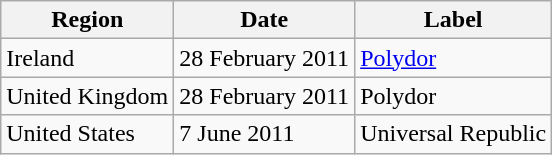<table class="wikitable">
<tr>
<th>Region</th>
<th>Date</th>
<th>Label</th>
</tr>
<tr>
<td>Ireland</td>
<td>28 February 2011</td>
<td><a href='#'>Polydor</a></td>
</tr>
<tr>
<td>United Kingdom</td>
<td>28 February 2011</td>
<td>Polydor</td>
</tr>
<tr>
<td>United States</td>
<td>7 June 2011</td>
<td>Universal Republic</td>
</tr>
</table>
